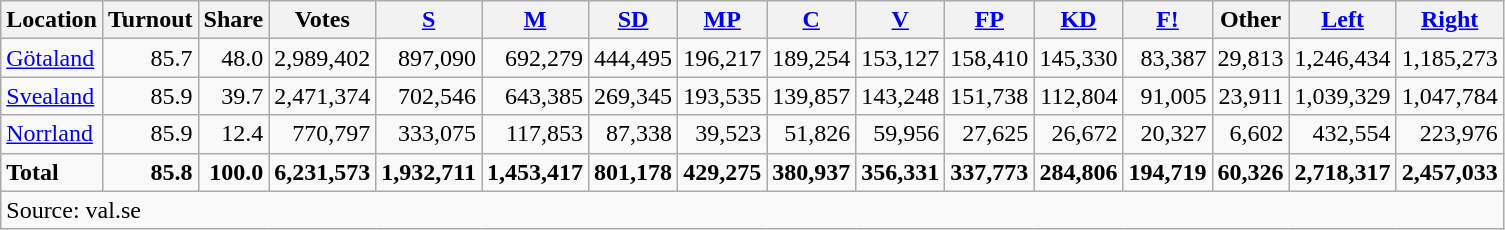<table class="wikitable sortable" style=text-align:right>
<tr>
<th>Location</th>
<th>Turnout</th>
<th>Share</th>
<th>Votes</th>
<th><a href='#'>S</a></th>
<th><a href='#'>M</a></th>
<th><a href='#'>SD</a></th>
<th><a href='#'>MP</a></th>
<th><a href='#'>C</a></th>
<th><a href='#'>V</a></th>
<th><a href='#'>FP</a></th>
<th><a href='#'>KD</a></th>
<th><a href='#'>F!</a></th>
<th>Other</th>
<th><a href='#'>Left</a></th>
<th><a href='#'>Right</a></th>
</tr>
<tr>
<td align=left><a href='#'>Götaland</a></td>
<td>85.7</td>
<td>48.0</td>
<td>2,989,402</td>
<td>897,090</td>
<td>692,279</td>
<td>444,495</td>
<td>196,217</td>
<td>189,254</td>
<td>153,127</td>
<td>158,410</td>
<td>145,330</td>
<td>83,387</td>
<td>29,813</td>
<td>1,246,434</td>
<td>1,185,273</td>
</tr>
<tr>
<td align=left><a href='#'>Svealand</a></td>
<td>85.9</td>
<td>39.7</td>
<td>2,471,374</td>
<td>702,546</td>
<td>643,385</td>
<td>269,345</td>
<td>193,535</td>
<td>139,857</td>
<td>143,248</td>
<td>151,738</td>
<td>112,804</td>
<td>91,005</td>
<td>23,911</td>
<td>1,039,329</td>
<td>1,047,784</td>
</tr>
<tr>
<td align=left><a href='#'>Norrland</a></td>
<td>85.9</td>
<td>12.4</td>
<td>770,797</td>
<td>333,075</td>
<td>117,853</td>
<td>87,338</td>
<td>39,523</td>
<td>51,826</td>
<td>59,956</td>
<td>27,625</td>
<td>26,672</td>
<td>20,327</td>
<td>6,602</td>
<td>432,554</td>
<td>223,976</td>
</tr>
<tr>
<td align=left><strong>Total</strong></td>
<td><strong>85.8</strong></td>
<td><strong>100.0</strong></td>
<td><strong>6,231,573</strong></td>
<td><strong>1,932,711</strong></td>
<td><strong>1,453,417</strong></td>
<td><strong>801,178</strong></td>
<td><strong>429,275</strong></td>
<td><strong>380,937</strong></td>
<td><strong>356,331</strong></td>
<td><strong>337,773</strong></td>
<td><strong>284,806</strong></td>
<td><strong>194,719</strong></td>
<td><strong>60,326</strong></td>
<td><strong>2,718,317</strong></td>
<td><strong>2,457,033</strong></td>
</tr>
<tr>
<td align=left colspan=16>Source: val.se </td>
</tr>
</table>
